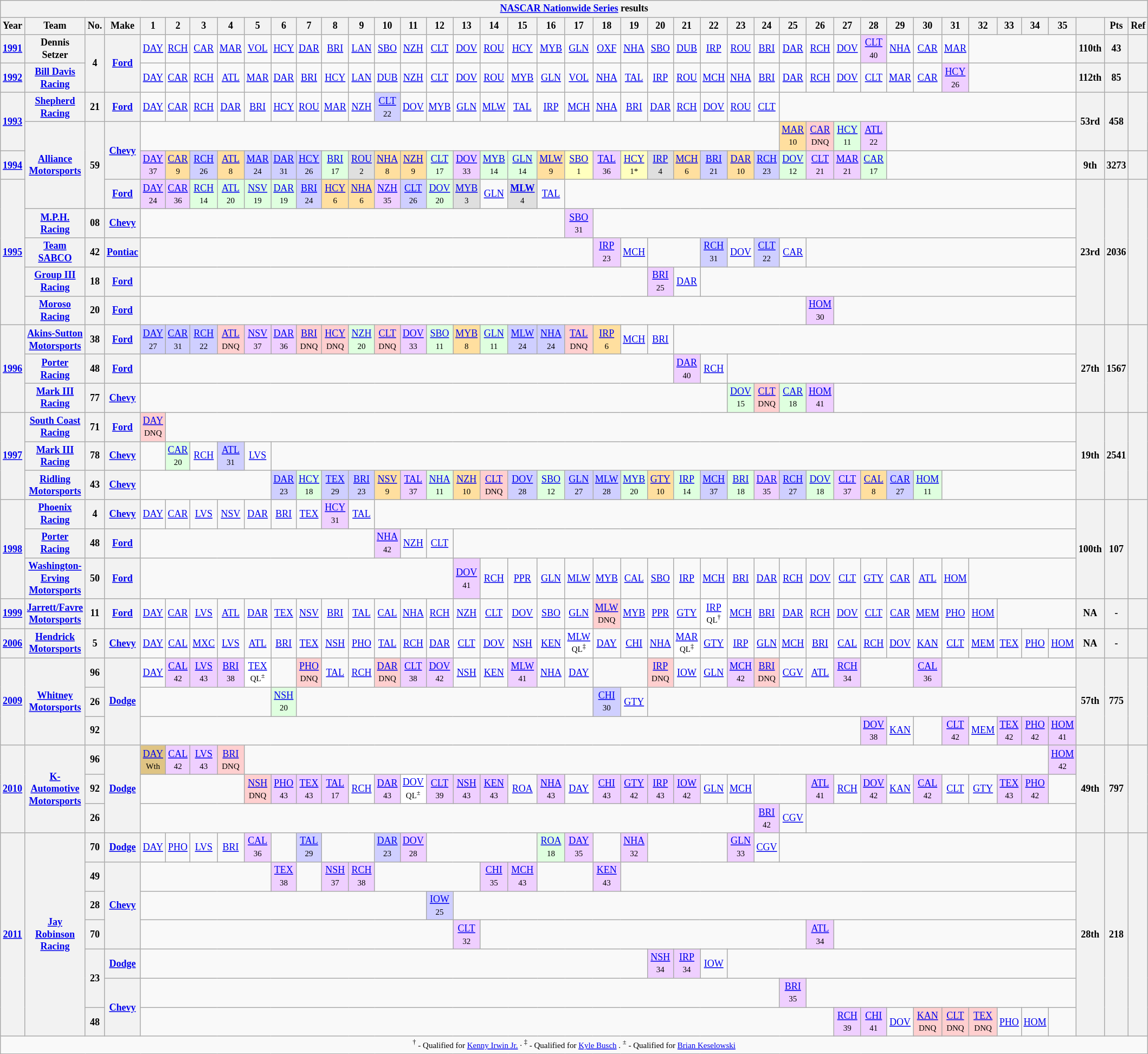<table class="wikitable" style="text-align:center; font-size:75%">
<tr>
<th colspan=42><a href='#'>NASCAR Nationwide Series</a> results</th>
</tr>
<tr>
<th>Year</th>
<th>Team</th>
<th>No.</th>
<th>Make</th>
<th>1</th>
<th>2</th>
<th>3</th>
<th>4</th>
<th>5</th>
<th>6</th>
<th>7</th>
<th>8</th>
<th>9</th>
<th>10</th>
<th>11</th>
<th>12</th>
<th>13</th>
<th>14</th>
<th>15</th>
<th>16</th>
<th>17</th>
<th>18</th>
<th>19</th>
<th>20</th>
<th>21</th>
<th>22</th>
<th>23</th>
<th>24</th>
<th>25</th>
<th>26</th>
<th>27</th>
<th>28</th>
<th>29</th>
<th>30</th>
<th>31</th>
<th>32</th>
<th>33</th>
<th>34</th>
<th>35</th>
<th></th>
<th>Pts</th>
<th>Ref</th>
</tr>
<tr>
<th><a href='#'>1991</a></th>
<th>Dennis Setzer</th>
<th rowspan=2>4</th>
<th rowspan=2><a href='#'>Ford</a></th>
<td><a href='#'>DAY</a></td>
<td><a href='#'>RCH</a></td>
<td><a href='#'>CAR</a></td>
<td><a href='#'>MAR</a></td>
<td><a href='#'>VOL</a></td>
<td><a href='#'>HCY</a></td>
<td><a href='#'>DAR</a></td>
<td><a href='#'>BRI</a></td>
<td><a href='#'>LAN</a></td>
<td><a href='#'>SBO</a></td>
<td><a href='#'>NZH</a></td>
<td><a href='#'>CLT</a></td>
<td><a href='#'>DOV</a></td>
<td><a href='#'>ROU</a></td>
<td><a href='#'>HCY</a></td>
<td><a href='#'>MYB</a></td>
<td><a href='#'>GLN</a></td>
<td><a href='#'>OXF</a></td>
<td><a href='#'>NHA</a></td>
<td><a href='#'>SBO</a></td>
<td><a href='#'>DUB</a></td>
<td><a href='#'>IRP</a></td>
<td><a href='#'>ROU</a></td>
<td><a href='#'>BRI</a></td>
<td><a href='#'>DAR</a></td>
<td><a href='#'>RCH</a></td>
<td><a href='#'>DOV</a></td>
<td style="background:#EFCFFF;"><a href='#'>CLT</a><br><small>40</small></td>
<td><a href='#'>NHA</a></td>
<td><a href='#'>CAR</a></td>
<td><a href='#'>MAR</a></td>
<td colspan=4></td>
<th>110th</th>
<th>43</th>
<th></th>
</tr>
<tr>
<th><a href='#'>1992</a></th>
<th><a href='#'>Bill Davis Racing</a></th>
<td><a href='#'>DAY</a></td>
<td><a href='#'>CAR</a></td>
<td><a href='#'>RCH</a></td>
<td><a href='#'>ATL</a></td>
<td><a href='#'>MAR</a></td>
<td><a href='#'>DAR</a></td>
<td><a href='#'>BRI</a></td>
<td><a href='#'>HCY</a></td>
<td><a href='#'>LAN</a></td>
<td><a href='#'>DUB</a></td>
<td><a href='#'>NZH</a></td>
<td><a href='#'>CLT</a></td>
<td><a href='#'>DOV</a></td>
<td><a href='#'>ROU</a></td>
<td><a href='#'>MYB</a></td>
<td><a href='#'>GLN</a></td>
<td><a href='#'>VOL</a></td>
<td><a href='#'>NHA</a></td>
<td><a href='#'>TAL</a></td>
<td><a href='#'>IRP</a></td>
<td><a href='#'>ROU</a></td>
<td><a href='#'>MCH</a></td>
<td><a href='#'>NHA</a></td>
<td><a href='#'>BRI</a></td>
<td><a href='#'>DAR</a></td>
<td><a href='#'>RCH</a></td>
<td><a href='#'>DOV</a></td>
<td><a href='#'>CLT</a></td>
<td><a href='#'>MAR</a></td>
<td><a href='#'>CAR</a></td>
<td style="background:#EFCFFF;"><a href='#'>HCY</a><br><small>26</small></td>
<td colspan=4></td>
<th>112th</th>
<th>85</th>
<th></th>
</tr>
<tr>
<th rowspan=2><a href='#'>1993</a></th>
<th><a href='#'>Shepherd Racing</a></th>
<th>21</th>
<th><a href='#'>Ford</a></th>
<td><a href='#'>DAY</a></td>
<td><a href='#'>CAR</a></td>
<td><a href='#'>RCH</a></td>
<td><a href='#'>DAR</a></td>
<td><a href='#'>BRI</a></td>
<td><a href='#'>HCY</a></td>
<td><a href='#'>ROU</a></td>
<td><a href='#'>MAR</a></td>
<td><a href='#'>NZH</a></td>
<td style="background:#CFCFFF;"><a href='#'>CLT</a><br><small>22</small></td>
<td><a href='#'>DOV</a></td>
<td><a href='#'>MYB</a></td>
<td><a href='#'>GLN</a></td>
<td><a href='#'>MLW</a></td>
<td><a href='#'>TAL</a></td>
<td><a href='#'>IRP</a></td>
<td><a href='#'>MCH</a></td>
<td><a href='#'>NHA</a></td>
<td><a href='#'>BRI</a></td>
<td><a href='#'>DAR</a></td>
<td><a href='#'>RCH</a></td>
<td><a href='#'>DOV</a></td>
<td><a href='#'>ROU</a></td>
<td><a href='#'>CLT</a></td>
<td colspan=11></td>
<th rowspan=2>53rd</th>
<th rowspan=2>458</th>
<th rowspan=2></th>
</tr>
<tr>
<th rowspan=3><a href='#'>Alliance Motorsports</a></th>
<th rowspan=3>59</th>
<th rowspan=2><a href='#'>Chevy</a></th>
<td colspan=24></td>
<td style="background:#FFDF9F;"><a href='#'>MAR</a><br><small>10</small></td>
<td style="background:#FFCFCF;"><a href='#'>CAR</a><br><small>DNQ</small></td>
<td style="background:#DFFFDF;"><a href='#'>HCY</a><br><small>11</small></td>
<td style="background:#EFCFFF;"><a href='#'>ATL</a><br><small>22</small></td>
<td colspan=7></td>
</tr>
<tr>
<th><a href='#'>1994</a></th>
<td style="background:#EFCFFF;"><a href='#'>DAY</a><br><small>37</small></td>
<td style="background:#FFDF9F;"><a href='#'>CAR</a><br><small>9</small></td>
<td style="background:#CFCFFF;"><a href='#'>RCH</a><br><small>26</small></td>
<td style="background:#FFDF9F;"><a href='#'>ATL</a><br><small>8</small></td>
<td style="background:#CFCFFF;"><a href='#'>MAR</a><br><small>24</small></td>
<td style="background:#CFCFFF;"><a href='#'>DAR</a><br><small>31</small></td>
<td style="background:#CFCFFF;"><a href='#'>HCY</a><br><small>26</small></td>
<td style="background:#DFFFDF;"><a href='#'>BRI</a><br><small>17</small></td>
<td style="background:#DFDFDF;"><a href='#'>ROU</a><br><small>2</small></td>
<td style="background:#FFDF9F;"><a href='#'>NHA</a><br><small>8</small></td>
<td style="background:#FFDF9F;"><a href='#'>NZH</a><br><small>9</small></td>
<td style="background:#DFFFDF;"><a href='#'>CLT</a><br><small>17</small></td>
<td style="background:#EFCFFF;"><a href='#'>DOV</a><br><small>33</small></td>
<td style="background:#DFFFDF;"><a href='#'>MYB</a><br><small>14</small></td>
<td style="background:#DFFFDF;"><a href='#'>GLN</a><br><small>14</small></td>
<td style="background:#FFDF9F;"><a href='#'>MLW</a><br><small>9</small></td>
<td style="background:#FFFFBF;"><a href='#'>SBO</a><br><small>1</small></td>
<td style="background:#EFCFFF;"><a href='#'>TAL</a><br><small>36</small></td>
<td style="background:#FFFFBF;"><a href='#'>HCY</a><br><small>1*</small></td>
<td style="background:#DFDFDF;"><a href='#'>IRP</a><br><small>4</small></td>
<td style="background:#FFDF9F;"><a href='#'>MCH</a><br><small>6</small></td>
<td style="background:#CFCFFF;"><a href='#'>BRI</a><br><small>21</small></td>
<td style="background:#FFDF9F;"><a href='#'>DAR</a><br><small>10</small></td>
<td style="background:#CFCFFF;"><a href='#'>RCH</a><br><small>23</small></td>
<td style="background:#DFFFDF;"><a href='#'>DOV</a><br><small>12</small></td>
<td style="background:#EFCFFF;"><a href='#'>CLT</a><br><small>21</small></td>
<td style="background:#EFCFFF;"><a href='#'>MAR</a><br><small>21</small></td>
<td style="background:#DFFFDF;"><a href='#'>CAR</a><br><small>17</small></td>
<td colspan=7></td>
<th>9th</th>
<th>3273</th>
<th></th>
</tr>
<tr>
<th rowspan=5><a href='#'>1995</a></th>
<th><a href='#'>Ford</a></th>
<td style="background:#EFCFFF;"><a href='#'>DAY</a><br><small>24</small></td>
<td style="background:#EFCFFF;"><a href='#'>CAR</a><br><small>36</small></td>
<td style="background:#DFFFDF;"><a href='#'>RCH</a><br><small>14</small></td>
<td style="background:#DFFFDF;"><a href='#'>ATL</a><br><small>20</small></td>
<td style="background:#DFFFDF;"><a href='#'>NSV</a><br><small>19</small></td>
<td style="background:#DFFFDF;"><a href='#'>DAR</a><br><small>19</small></td>
<td style="background:#CFCFFF;"><a href='#'>BRI</a><br><small>24</small></td>
<td style="background:#FFDF9F;"><a href='#'>HCY</a><br><small>6</small></td>
<td style="background:#FFDF9F;"><a href='#'>NHA</a><br><small>6</small></td>
<td style="background:#EFCFFF;"><a href='#'>NZH</a><br><small>35</small></td>
<td style="background:#CFCFFF;"><a href='#'>CLT</a><br><small>26</small></td>
<td style="background:#DFFFDF;"><a href='#'>DOV</a><br><small>20</small></td>
<td style="background:#DFDFDF;"><a href='#'>MYB</a><br><small>3</small></td>
<td><a href='#'>GLN</a></td>
<td style="background:#DFDFDF;"><strong><a href='#'>MLW</a></strong><br><small>4</small></td>
<td><a href='#'>TAL</a></td>
<td colspan=19></td>
<th rowspan=5>23rd</th>
<th rowspan=5>2036</th>
<th rowspan=5></th>
</tr>
<tr>
<th><a href='#'>M.P.H. Racing</a></th>
<th>08</th>
<th><a href='#'>Chevy</a></th>
<td colspan=16></td>
<td style="background:#EFCFFF;"><a href='#'>SBO</a><br><small>31</small></td>
<td colspan=18></td>
</tr>
<tr>
<th><a href='#'>Team SABCO</a></th>
<th>42</th>
<th><a href='#'>Pontiac</a></th>
<td colspan=17></td>
<td style="background:#EFCFFF;"><a href='#'>IRP</a><br><small>23</small></td>
<td><a href='#'>MCH</a></td>
<td colspan=2></td>
<td style="background:#CFCFFF;"><a href='#'>RCH</a><br><small>31</small></td>
<td><a href='#'>DOV</a></td>
<td style="background:#CFCFFF;"><a href='#'>CLT</a><br><small>22</small></td>
<td><a href='#'>CAR</a></td>
<td colspan=10></td>
</tr>
<tr>
<th><a href='#'>Group III Racing</a></th>
<th>18</th>
<th><a href='#'>Ford</a></th>
<td colspan=19></td>
<td style="background:#EFCFFF;"><a href='#'>BRI</a><br><small>25</small></td>
<td><a href='#'>DAR</a></td>
<td colspan=14></td>
</tr>
<tr>
<th><a href='#'>Moroso Racing</a></th>
<th>20</th>
<th><a href='#'>Ford</a></th>
<td colspan=25></td>
<td style="background:#EFCFFF;"><a href='#'>HOM</a><br><small>30</small></td>
<td colspan=9></td>
</tr>
<tr>
<th rowspan=3><a href='#'>1996</a></th>
<th><a href='#'>Akins-Sutton Motorsports</a></th>
<th>38</th>
<th><a href='#'>Ford</a></th>
<td style="background:#CFCFFF;"><a href='#'>DAY</a><br><small>27</small></td>
<td style="background:#CFCFFF;"><a href='#'>CAR</a><br><small>31</small></td>
<td style="background:#CFCFFF;"><a href='#'>RCH</a><br><small>22</small></td>
<td style="background:#FFCFCF;"><a href='#'>ATL</a><br><small>DNQ</small></td>
<td style="background:#EFCFFF;"><a href='#'>NSV</a><br><small>37</small></td>
<td style="background:#EFCFFF;"><a href='#'>DAR</a><br><small>36</small></td>
<td style="background:#FFCFCF;"><a href='#'>BRI</a><br><small>DNQ</small></td>
<td style="background:#FFCFCF;"><a href='#'>HCY</a><br><small>DNQ</small></td>
<td style="background:#DFFFDF;"><a href='#'>NZH</a><br><small>20</small></td>
<td style="background:#FFCFCF;"><a href='#'>CLT</a><br><small>DNQ</small></td>
<td style="background:#EFCFFF;"><a href='#'>DOV</a><br><small>33</small></td>
<td style="background:#DFFFDF;"><a href='#'>SBO</a><br><small>11</small></td>
<td style="background:#FFDF9F;"><a href='#'>MYB</a><br><small>8</small></td>
<td style="background:#DFFFDF;"><a href='#'>GLN</a><br><small>11</small></td>
<td style="background:#CFCFFF;"><a href='#'>MLW</a><br><small>24</small></td>
<td style="background:#CFCFFF;"><a href='#'>NHA</a><br><small>24</small></td>
<td style="background:#FFCFCF;"><a href='#'>TAL</a><br><small>DNQ</small></td>
<td style="background:#FFDF9F;"><a href='#'>IRP</a><br><small>6</small></td>
<td><a href='#'>MCH</a></td>
<td><a href='#'>BRI</a></td>
<td colspan=15></td>
<th rowspan=3>27th</th>
<th rowspan=3>1567</th>
<th rowspan=3></th>
</tr>
<tr>
<th><a href='#'>Porter Racing</a></th>
<th>48</th>
<th><a href='#'>Ford</a></th>
<td colspan=20></td>
<td style="background:#EFCFFF;"><a href='#'>DAR</a><br><small>40</small></td>
<td><a href='#'>RCH</a></td>
<td colspan=13></td>
</tr>
<tr>
<th><a href='#'>Mark III Racing</a></th>
<th>77</th>
<th><a href='#'>Chevy</a></th>
<td colspan=22></td>
<td style="background:#DFFFDF;"><a href='#'>DOV</a><br><small>15</small></td>
<td style="background:#FFCFCF;"><a href='#'>CLT</a><br><small>DNQ</small></td>
<td style="background:#DFFFDF;"><a href='#'>CAR</a><br><small>18</small></td>
<td style="background:#EFCFFF;"><a href='#'>HOM</a><br><small>41</small></td>
<td colspan=9></td>
</tr>
<tr>
<th rowspan=3><a href='#'>1997</a></th>
<th><a href='#'>South Coast Racing</a></th>
<th>71</th>
<th><a href='#'>Ford</a></th>
<td style="background:#FFCFCF;"><a href='#'>DAY</a><br><small>DNQ</small></td>
<td colspan=34></td>
<th rowspan=3>19th</th>
<th rowspan=3>2541</th>
<th rowspan=3></th>
</tr>
<tr>
<th><a href='#'>Mark III Racing</a></th>
<th>78</th>
<th><a href='#'>Chevy</a></th>
<td></td>
<td style="background:#DFFFDF;"><a href='#'>CAR</a><br><small>20</small></td>
<td><a href='#'>RCH</a></td>
<td style="background:#CFCFFF;"><a href='#'>ATL</a><br><small>31</small></td>
<td><a href='#'>LVS</a></td>
<td colspan=30></td>
</tr>
<tr>
<th><a href='#'>Ridling Motorsports</a></th>
<th>43</th>
<th><a href='#'>Chevy</a></th>
<td colspan=5></td>
<td style="background:#CFCFFF;"><a href='#'>DAR</a><br><small>23</small></td>
<td style="background:#DFFFDF;"><a href='#'>HCY</a><br><small>18</small></td>
<td style="background:#CFCFFF;"><a href='#'>TEX</a><br><small>29</small></td>
<td style="background:#CFCFFF;"><a href='#'>BRI</a><br><small>23</small></td>
<td style="background:#FFDF9F;"><a href='#'>NSV</a><br><small>9</small></td>
<td style="background:#EFCFFF;"><a href='#'>TAL</a><br><small>37</small></td>
<td style="background:#DFFFDF;"><a href='#'>NHA</a><br><small>11</small></td>
<td style="background:#FFDF9F;"><a href='#'>NZH</a><br><small>10</small></td>
<td style="background:#FFCFCF;"><a href='#'>CLT</a><br><small>DNQ</small></td>
<td style="background:#CFCFFF;"><a href='#'>DOV</a><br><small>28</small></td>
<td style="background:#DFFFDF;"><a href='#'>SBO</a><br><small>12</small></td>
<td style="background:#CFCFFF;"><a href='#'>GLN</a><br><small>27</small></td>
<td style="background:#CFCFFF;"><a href='#'>MLW</a><br><small>28</small></td>
<td style="background:#DFFFDF;"><a href='#'>MYB</a><br><small>20</small></td>
<td style="background:#FFDF9F;"><a href='#'>GTY</a><br><small>10</small></td>
<td style="background:#DFFFDF;"><a href='#'>IRP</a><br><small>14</small></td>
<td style="background:#CFCFFF;"><a href='#'>MCH</a><br><small>37</small></td>
<td style="background:#DFFFDF;"><a href='#'>BRI</a><br><small>18</small></td>
<td style="background:#EFCFFF;"><a href='#'>DAR</a><br><small>35</small></td>
<td style="background:#CFCFFF;"><a href='#'>RCH</a><br><small>27</small></td>
<td style="background:#DFFFDF;"><a href='#'>DOV</a><br><small>18</small></td>
<td style="background:#EFCFFF;"><a href='#'>CLT</a><br><small>37</small></td>
<td style="background:#FFDF9F;"><a href='#'>CAL</a><br><small>8</small></td>
<td style="background:#CFCFFF;"><a href='#'>CAR</a><br><small>27</small></td>
<td style="background:#DFFFDF;"><a href='#'>HOM</a><br><small>11</small></td>
<td colspan=5></td>
</tr>
<tr>
<th rowspan=3><a href='#'>1998</a></th>
<th><a href='#'>Phoenix Racing</a></th>
<th>4</th>
<th><a href='#'>Chevy</a></th>
<td><a href='#'>DAY</a></td>
<td><a href='#'>CAR</a></td>
<td><a href='#'>LVS</a></td>
<td><a href='#'>NSV</a></td>
<td><a href='#'>DAR</a></td>
<td><a href='#'>BRI</a></td>
<td><a href='#'>TEX</a></td>
<td style="background:#EFCFFF;"><a href='#'>HCY</a><br><small>31</small></td>
<td><a href='#'>TAL</a></td>
<td colspan=26></td>
<th rowspan=3>100th</th>
<th rowspan=3>107</th>
<th rowspan=3></th>
</tr>
<tr>
<th><a href='#'>Porter Racing</a></th>
<th>48</th>
<th><a href='#'>Ford</a></th>
<td colspan=9></td>
<td style="background:#EFCFFF;"><a href='#'>NHA</a><br><small>42</small></td>
<td><a href='#'>NZH</a></td>
<td><a href='#'>CLT</a></td>
<td colspan=23></td>
</tr>
<tr>
<th><a href='#'>Washington-Erving Motorsports</a></th>
<th>50</th>
<th><a href='#'>Ford</a></th>
<td colspan=12></td>
<td style="background:#EFCFFF;"><a href='#'>DOV</a><br><small>41</small></td>
<td><a href='#'>RCH</a></td>
<td><a href='#'>PPR</a></td>
<td><a href='#'>GLN</a></td>
<td><a href='#'>MLW</a></td>
<td><a href='#'>MYB</a></td>
<td><a href='#'>CAL</a></td>
<td><a href='#'>SBO</a></td>
<td><a href='#'>IRP</a></td>
<td><a href='#'>MCH</a></td>
<td><a href='#'>BRI</a></td>
<td><a href='#'>DAR</a></td>
<td><a href='#'>RCH</a></td>
<td><a href='#'>DOV</a></td>
<td><a href='#'>CLT</a></td>
<td><a href='#'>GTY</a></td>
<td><a href='#'>CAR</a></td>
<td><a href='#'>ATL</a></td>
<td><a href='#'>HOM</a></td>
<td colspan=4></td>
</tr>
<tr>
<th><a href='#'>1999</a></th>
<th><a href='#'>Jarrett/Favre Motorsports</a></th>
<th>11</th>
<th><a href='#'>Ford</a></th>
<td><a href='#'>DAY</a></td>
<td><a href='#'>CAR</a></td>
<td><a href='#'>LVS</a></td>
<td><a href='#'>ATL</a></td>
<td><a href='#'>DAR</a></td>
<td><a href='#'>TEX</a></td>
<td><a href='#'>NSV</a></td>
<td><a href='#'>BRI</a></td>
<td><a href='#'>TAL</a></td>
<td><a href='#'>CAL</a></td>
<td><a href='#'>NHA</a></td>
<td><a href='#'>RCH</a></td>
<td><a href='#'>NZH</a></td>
<td><a href='#'>CLT</a></td>
<td><a href='#'>DOV</a></td>
<td><a href='#'>SBO</a></td>
<td><a href='#'>GLN</a></td>
<td style="background:#FFCFCF;"><a href='#'>MLW</a><br><small>DNQ</small></td>
<td><a href='#'>MYB</a></td>
<td><a href='#'>PPR</a></td>
<td><a href='#'>GTY</a></td>
<td style="background:#FFFFFF;"><a href='#'>IRP</a><br><small>QL<sup>†</sup></small></td>
<td><a href='#'>MCH</a></td>
<td><a href='#'>BRI</a></td>
<td><a href='#'>DAR</a></td>
<td><a href='#'>RCH</a></td>
<td><a href='#'>DOV</a></td>
<td><a href='#'>CLT</a></td>
<td><a href='#'>CAR</a></td>
<td><a href='#'>MEM</a></td>
<td><a href='#'>PHO</a></td>
<td><a href='#'>HOM</a></td>
<td colspan=3></td>
<th>NA</th>
<th>-</th>
<th></th>
</tr>
<tr>
<th><a href='#'>2006</a></th>
<th><a href='#'>Hendrick Motorsports</a></th>
<th>5</th>
<th><a href='#'>Chevy</a></th>
<td><a href='#'>DAY</a></td>
<td><a href='#'>CAL</a></td>
<td><a href='#'>MXC</a></td>
<td><a href='#'>LVS</a></td>
<td><a href='#'>ATL</a></td>
<td><a href='#'>BRI</a></td>
<td><a href='#'>TEX</a></td>
<td><a href='#'>NSH</a></td>
<td><a href='#'>PHO</a></td>
<td><a href='#'>TAL</a></td>
<td><a href='#'>RCH</a></td>
<td><a href='#'>DAR</a></td>
<td><a href='#'>CLT</a></td>
<td><a href='#'>DOV</a></td>
<td><a href='#'>NSH</a></td>
<td><a href='#'>KEN</a></td>
<td style="background:#FFFFFF;"><a href='#'>MLW</a><br><small>QL<sup>‡</sup></small></td>
<td><a href='#'>DAY</a></td>
<td><a href='#'>CHI</a></td>
<td><a href='#'>NHA</a></td>
<td style="background:#FFFFFF;"><a href='#'>MAR</a><br><small>QL<sup>‡</sup></small></td>
<td><a href='#'>GTY</a></td>
<td><a href='#'>IRP</a></td>
<td><a href='#'>GLN</a></td>
<td><a href='#'>MCH</a></td>
<td><a href='#'>BRI</a></td>
<td><a href='#'>CAL</a></td>
<td><a href='#'>RCH</a></td>
<td><a href='#'>DOV</a></td>
<td><a href='#'>KAN</a></td>
<td><a href='#'>CLT</a></td>
<td><a href='#'>MEM</a></td>
<td><a href='#'>TEX</a></td>
<td><a href='#'>PHO</a></td>
<td><a href='#'>HOM</a></td>
<th>NA</th>
<th>-</th>
<th></th>
</tr>
<tr>
<th rowspan=3><a href='#'>2009</a></th>
<th rowspan=3><a href='#'>Whitney Motorsports</a></th>
<th>96</th>
<th rowspan=3><a href='#'>Dodge</a></th>
<td><a href='#'>DAY</a></td>
<td style="background:#EFCFFF;"><a href='#'>CAL</a><br><small>42</small></td>
<td style="background:#EFCFFF;"><a href='#'>LVS</a><br><small>43</small></td>
<td style="background:#EFCFFF;"><a href='#'>BRI</a><br><small>38</small></td>
<td style="background:#FFFFFF;"><a href='#'>TEX</a><br><small>QL<sup>±</sup></small></td>
<td></td>
<td style="background:#FFCFCF;"><a href='#'>PHO</a><br><small>DNQ</small></td>
<td><a href='#'>TAL</a></td>
<td><a href='#'>RCH</a></td>
<td style="background:#FFCFCF;"><a href='#'>DAR</a><br><small>DNQ</small></td>
<td style="background:#EFCFFF;"><a href='#'>CLT</a><br><small>38</small></td>
<td style="background:#EFCFFF;"><a href='#'>DOV</a><br><small>42</small></td>
<td><a href='#'>NSH</a></td>
<td><a href='#'>KEN</a></td>
<td style="background:#EFCFFF;"><a href='#'>MLW</a><br><small>41</small></td>
<td><a href='#'>NHA</a></td>
<td><a href='#'>DAY</a></td>
<td colspan=2></td>
<td style="background:#FFCFCF;"><a href='#'>IRP</a><br><small>DNQ</small></td>
<td><a href='#'>IOW</a></td>
<td><a href='#'>GLN</a></td>
<td style="background:#EFCFFF;"><a href='#'>MCH</a><br><small>42</small></td>
<td style="background:#FFCFCF;"><a href='#'>BRI</a><br><small>DNQ</small></td>
<td><a href='#'>CGV</a></td>
<td><a href='#'>ATL</a></td>
<td style="background:#EFCFFF;"><a href='#'>RCH</a><br><small>34</small></td>
<td colspan=2></td>
<td style="background:#EFCFFF;"><a href='#'>CAL</a><br><small>36</small></td>
<td colspan=5></td>
<th rowspan=3>57th</th>
<th rowspan=3>775</th>
<th rowspan=3></th>
</tr>
<tr>
<th>26</th>
<td colspan=5></td>
<td style="background:#DFFFDF;"><a href='#'>NSH</a><br><small>20</small></td>
<td colspan=11></td>
<td style="background:#CFCFFF;"><a href='#'>CHI</a><br><small>30</small></td>
<td><a href='#'>GTY</a></td>
<td colspan=16></td>
</tr>
<tr>
<th>92</th>
<td colspan=27></td>
<td style="background:#EFCFFF;"><a href='#'>DOV</a><br><small>38</small></td>
<td><a href='#'>KAN</a></td>
<td></td>
<td style="background:#EFCFFF;"><a href='#'>CLT</a><br><small>42</small></td>
<td><a href='#'>MEM</a></td>
<td style="background:#EFCFFF;"><a href='#'>TEX</a><br><small>42</small></td>
<td style="background:#EFCFFF;"><a href='#'>PHO</a><br><small>42</small></td>
<td style="background:#EFCFFF;"><a href='#'>HOM</a><br><small>41</small></td>
</tr>
<tr>
<th rowspan=3><a href='#'>2010</a></th>
<th rowspan=3><a href='#'>K-Automotive Motorsports</a></th>
<th>96</th>
<th rowspan=3><a href='#'>Dodge</a></th>
<td style="background:#DFC484;"><a href='#'>DAY</a><br><small>Wth</small></td>
<td style="background:#EFCFFF;"><a href='#'>CAL</a><br><small>42</small></td>
<td style="background:#EFCFFF;"><a href='#'>LVS</a><br><small>43</small></td>
<td style="background:#FFCFCF;"><a href='#'>BRI</a><br><small>DNQ</small></td>
<td colspan=30></td>
<td style="background:#EFCFFF;"><a href='#'>HOM</a><br><small>42</small></td>
<th rowspan=3>49th</th>
<th rowspan=3>797</th>
<th rowspan=3></th>
</tr>
<tr>
<th>92</th>
<td colspan=4></td>
<td style="background:#FFCFCF;"><a href='#'>NSH</a><br><small>DNQ</small></td>
<td style="background:#EFCFFF;"><a href='#'>PHO</a><br><small>43</small></td>
<td style="background:#EFCFFF;"><a href='#'>TEX</a><br><small>43</small></td>
<td style="background:#EFCFFF;"><a href='#'>TAL</a><br><small>17</small></td>
<td><a href='#'>RCH</a></td>
<td style="background:#EFCFFF;"><a href='#'>DAR</a><br><small>43</small></td>
<td style="background:#FFFFFF;"><a href='#'>DOV</a><br><small>QL<sup>±</sup></small></td>
<td style="background:#EFCFFF;"><a href='#'>CLT</a><br><small>39</small></td>
<td style="background:#EFCFFF;"><a href='#'>NSH</a><br><small>43</small></td>
<td style="background:#EFCFFF;"><a href='#'>KEN</a><br><small>43</small></td>
<td><a href='#'>ROA</a></td>
<td style="background:#EFCFFF;"><a href='#'>NHA</a><br><small>43</small></td>
<td><a href='#'>DAY</a></td>
<td style="background:#EFCFFF;"><a href='#'>CHI</a><br><small>43</small></td>
<td style="background:#EFCFFF;"><a href='#'>GTY</a><br><small>42</small></td>
<td style="background:#EFCFFF;"><a href='#'>IRP</a><br><small>43</small></td>
<td style="background:#EFCFFF;"><a href='#'>IOW</a><br><small>42</small></td>
<td><a href='#'>GLN</a></td>
<td><a href='#'>MCH</a></td>
<td colspan=2></td>
<td style="background:#EFCFFF;"><a href='#'>ATL</a><br><small>41</small></td>
<td><a href='#'>RCH</a></td>
<td style="background:#EFCFFF;"><a href='#'>DOV</a><br><small>42</small></td>
<td><a href='#'>KAN</a></td>
<td style="background:#EFCFFF;"><a href='#'>CAL</a><br><small>42</small></td>
<td><a href='#'>CLT</a></td>
<td><a href='#'>GTY</a></td>
<td style="background:#EFCFFF;"><a href='#'>TEX</a><br><small>43</small></td>
<td style="background:#EFCFFF;"><a href='#'>PHO</a><br><small>42</small></td>
<td></td>
</tr>
<tr>
<th>26</th>
<td colspan=23></td>
<td style="background:#EFCFFF;"><a href='#'>BRI</a><br><small>42</small></td>
<td><a href='#'>CGV</a></td>
<td colspan=10></td>
</tr>
<tr>
<th rowspan=7><a href='#'>2011</a></th>
<th rowspan=7><a href='#'>Jay Robinson Racing</a></th>
<th>70</th>
<th><a href='#'>Dodge</a></th>
<td><a href='#'>DAY</a></td>
<td><a href='#'>PHO</a></td>
<td><a href='#'>LVS</a></td>
<td><a href='#'>BRI</a></td>
<td style="background:#EFCFFF;"><a href='#'>CAL</a><br><small>36</small></td>
<td></td>
<td style="background:#CFCFFF;"><a href='#'>TAL</a><br><small>29</small></td>
<td colspan=2></td>
<td style="background:#CFCFFF;"><a href='#'>DAR</a><br><small>23</small></td>
<td style="background:#EFCFFF;"><a href='#'>DOV</a><br><small>28</small></td>
<td colspan=4></td>
<td style="background:#DFFFDF;"><a href='#'>ROA</a><br><small>18</small></td>
<td style="background:#EFCFFF;"><a href='#'>DAY</a><br><small>35</small></td>
<td></td>
<td style="background:#EFCFFF;"><a href='#'>NHA</a><br><small>32</small></td>
<td colspan=3></td>
<td style="background:#EFCFFF;"><a href='#'>GLN</a><br><small>33</small></td>
<td><a href='#'>CGV</a></td>
<td colspan=11></td>
<th rowspan=7>28th</th>
<th rowspan=7>218</th>
<th rowspan=7></th>
</tr>
<tr>
<th>49</th>
<th rowspan=3><a href='#'>Chevy</a></th>
<td colspan=5></td>
<td style="background:#EFCFFF;"><a href='#'>TEX</a><br><small>38</small></td>
<td></td>
<td style="background:#EFCFFF;"><a href='#'>NSH</a><br><small>37</small></td>
<td style="background:#EFCFFF;"><a href='#'>RCH</a><br><small>38</small></td>
<td colspan=4></td>
<td style="background:#EFCFFF;"><a href='#'>CHI</a><br><small>35</small></td>
<td style="background:#EFCFFF;"><a href='#'>MCH</a><br><small>43</small></td>
<td colspan=2></td>
<td style="background:#EFCFFF;"><a href='#'>KEN</a><br><small>43</small></td>
<td colspan=17></td>
</tr>
<tr>
<th>28</th>
<td colspan=11></td>
<td style="background:#CFCFFF;"><a href='#'>IOW</a><br><small>25</small></td>
<td colspan=23></td>
</tr>
<tr>
<th>70</th>
<td colspan=12></td>
<td style="background:#EFCFFF;"><a href='#'>CLT</a><br><small>32</small></td>
<td colspan=12></td>
<td style="background:#EFCFFF;"><a href='#'>ATL</a><br><small>34</small></td>
<td colspan=9></td>
</tr>
<tr>
<th rowspan=2>23</th>
<th><a href='#'>Dodge</a></th>
<td colspan=19></td>
<td style="background:#EFCFFF;"><a href='#'>NSH</a><br><small>34</small></td>
<td style="background:#EFCFFF;"><a href='#'>IRP</a><br><small>34</small></td>
<td><a href='#'>IOW</a></td>
<td colspan=13></td>
</tr>
<tr>
<th rowspan=2><a href='#'>Chevy</a></th>
<td colspan=24></td>
<td style="background:#EFCFFF;"><a href='#'>BRI</a><br><small>35</small></td>
<td colspan=10></td>
</tr>
<tr>
<th>48</th>
<td colspan=26></td>
<td style="background:#EFCFFF;"><a href='#'>RCH</a><br><small>39</small></td>
<td style="background:#EFCFFF;"><a href='#'>CHI</a><br><small>41</small></td>
<td><a href='#'>DOV</a></td>
<td style="background:#FFCFCF;"><a href='#'>KAN</a><br><small>DNQ</small></td>
<td style="background:#FFCFCF;"><a href='#'>CLT</a><br><small>DNQ</small></td>
<td style="background:#FFCFCF;"><a href='#'>TEX</a><br><small>DNQ</small></td>
<td><a href='#'>PHO</a></td>
<td><a href='#'>HOM</a></td>
<td></td>
</tr>
<tr>
<td colspan=42><small><sup>†</sup> - Qualified for <a href='#'>Kenny Irwin Jr.</a> · <sup>‡</sup> - Qualified for <a href='#'>Kyle Busch</a> . <sup>±</sup> - Qualified for <a href='#'>Brian Keselowski</a></small></td>
</tr>
</table>
